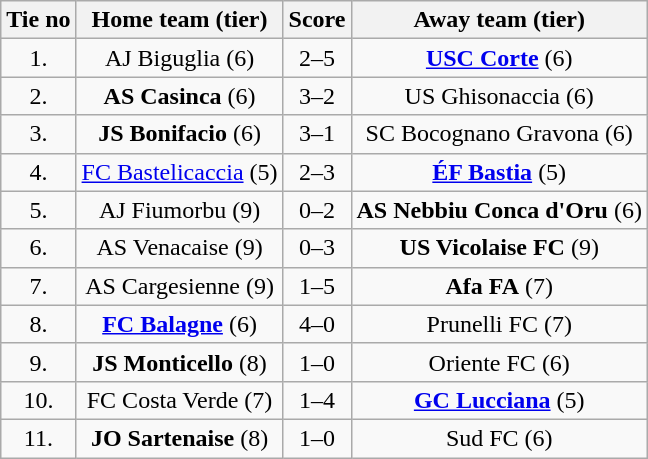<table class="wikitable" style="text-align: center">
<tr>
<th>Tie no</th>
<th>Home team (tier)</th>
<th>Score</th>
<th>Away team (tier)</th>
</tr>
<tr>
<td>1.</td>
<td>AJ Biguglia (6)</td>
<td>2–5</td>
<td><strong><a href='#'>USC Corte</a></strong> (6)</td>
</tr>
<tr>
<td>2.</td>
<td><strong>AS Casinca</strong> (6)</td>
<td>3–2 </td>
<td>US Ghisonaccia (6)</td>
</tr>
<tr>
<td>3.</td>
<td><strong>JS Bonifacio</strong> (6)</td>
<td>3–1</td>
<td>SC Bocognano Gravona (6)</td>
</tr>
<tr>
<td>4.</td>
<td><a href='#'>FC Bastelicaccia</a> (5)</td>
<td>2–3</td>
<td><strong><a href='#'>ÉF Bastia</a></strong> (5)</td>
</tr>
<tr>
<td>5.</td>
<td>AJ Fiumorbu (9)</td>
<td>0–2</td>
<td><strong>AS Nebbiu Conca d'Oru</strong> (6)</td>
</tr>
<tr>
<td>6.</td>
<td>AS Venacaise (9)</td>
<td>0–3</td>
<td><strong>US Vicolaise FC</strong> (9)</td>
</tr>
<tr>
<td>7.</td>
<td>AS Cargesienne (9)</td>
<td>1–5</td>
<td><strong>Afa FA</strong> (7)</td>
</tr>
<tr>
<td>8.</td>
<td><strong><a href='#'>FC Balagne</a></strong> (6)</td>
<td>4–0</td>
<td>Prunelli FC (7)</td>
</tr>
<tr>
<td>9.</td>
<td><strong>JS Monticello </strong>(8)</td>
<td>1–0</td>
<td>Oriente FC (6)</td>
</tr>
<tr>
<td>10.</td>
<td>FC Costa Verde (7)</td>
<td>1–4</td>
<td><strong><a href='#'>GC Lucciana</a></strong> (5)</td>
</tr>
<tr>
<td>11.</td>
<td><strong>JO Sartenaise</strong> (8)</td>
<td>1–0</td>
<td>Sud FC (6)</td>
</tr>
</table>
